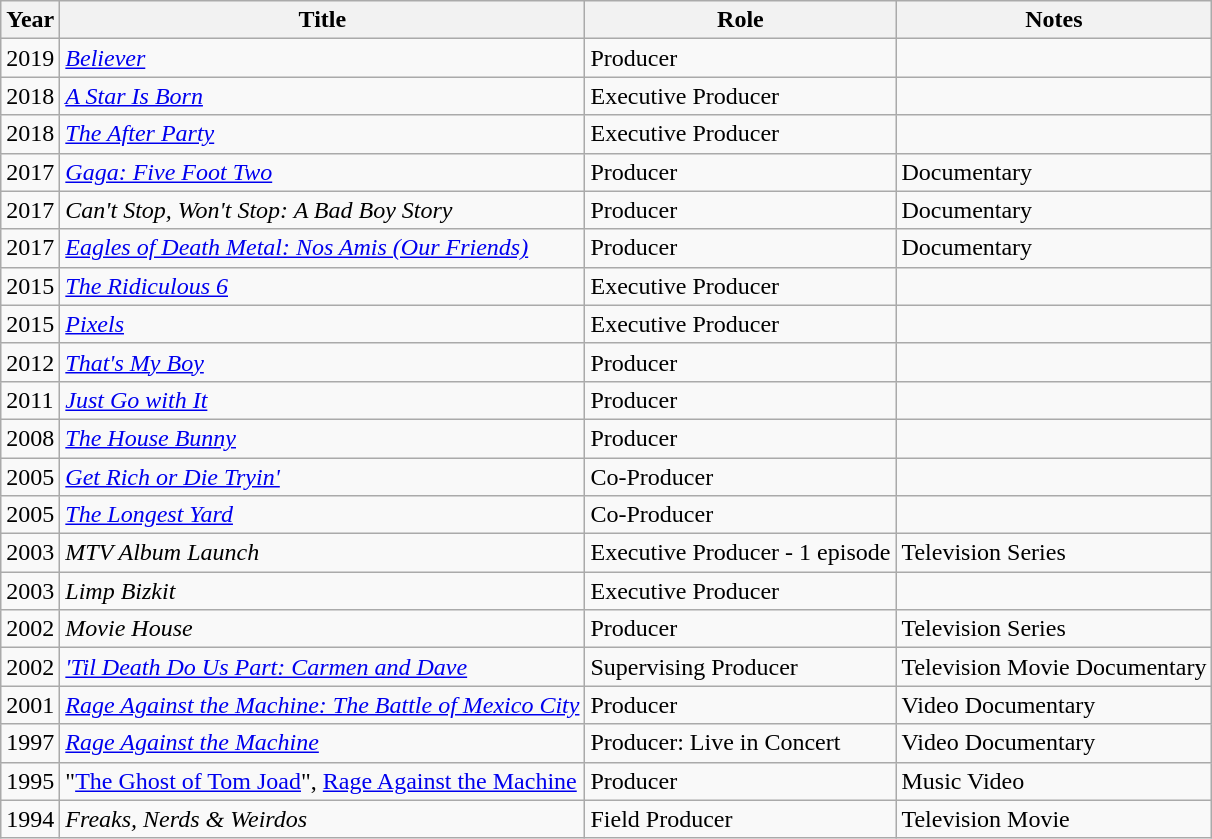<table class="wikitable sortable plainrowheaders">
<tr>
<th scope="col">Year</th>
<th scope="col">Title</th>
<th scope="col">Role</th>
<th scope="col" class="unsortable">Notes</th>
</tr>
<tr>
<td>2019</td>
<td><em><a href='#'>Believer</a></em></td>
<td>Producer</td>
<td></td>
</tr>
<tr>
<td>2018</td>
<td><em><a href='#'>A Star Is Born</a></em></td>
<td>Executive Producer</td>
<td></td>
</tr>
<tr>
<td>2018</td>
<td><em><a href='#'>The After Party</a></em></td>
<td>Executive Producer</td>
<td></td>
</tr>
<tr>
<td>2017</td>
<td><em><a href='#'>Gaga: Five Foot Two</a></em></td>
<td>Producer</td>
<td>Documentary</td>
</tr>
<tr>
<td>2017</td>
<td><em>Can't Stop, Won't Stop: A Bad Boy Story</em></td>
<td>Producer</td>
<td>Documentary</td>
</tr>
<tr>
<td>2017</td>
<td><em><a href='#'>Eagles of Death Metal: Nos Amis (Our Friends)</a></em></td>
<td>Producer</td>
<td>Documentary</td>
</tr>
<tr>
<td>2015</td>
<td><em><a href='#'>The Ridiculous 6</a></em></td>
<td>Executive Producer</td>
<td></td>
</tr>
<tr>
<td>2015</td>
<td><em><a href='#'>Pixels</a></em></td>
<td>Executive Producer</td>
<td></td>
</tr>
<tr>
<td>2012</td>
<td><em><a href='#'>That's My Boy</a></em></td>
<td>Producer</td>
<td></td>
</tr>
<tr>
<td>2011</td>
<td><em><a href='#'>Just Go with It</a></em></td>
<td>Producer</td>
<td></td>
</tr>
<tr>
<td>2008</td>
<td><em><a href='#'>The House Bunny</a></em></td>
<td>Producer</td>
<td></td>
</tr>
<tr>
<td>2005</td>
<td><em><a href='#'>Get Rich or Die Tryin'</a></em></td>
<td>Co-Producer</td>
<td></td>
</tr>
<tr>
<td>2005</td>
<td><em><a href='#'>The Longest Yard</a></em></td>
<td>Co-Producer</td>
<td></td>
</tr>
<tr>
<td>2003</td>
<td><em>MTV Album Launch</em></td>
<td>Executive Producer - 1 episode</td>
<td>Television Series</td>
</tr>
<tr>
<td>2003</td>
<td><em>Limp Bizkit</em></td>
<td>Executive Producer</td>
<td></td>
</tr>
<tr>
<td>2002</td>
<td><em>Movie House </em></td>
<td>Producer</td>
<td>Television Series</td>
</tr>
<tr>
<td>2002</td>
<td><em><a href='#'>'Til Death Do Us Part: Carmen and Dave</a></em></td>
<td>Supervising Producer</td>
<td>Television Movie Documentary</td>
</tr>
<tr>
<td>2001</td>
<td><em><a href='#'>Rage Against the Machine: The Battle of Mexico City</a></em></td>
<td>Producer</td>
<td>Video Documentary</td>
</tr>
<tr>
<td>1997</td>
<td><em><a href='#'>Rage Against the Machine</a></em></td>
<td>Producer: Live in Concert</td>
<td>Video Documentary</td>
</tr>
<tr>
<td>1995</td>
<td>"<a href='#'>The Ghost of Tom Joad</a>", <a href='#'>Rage Against the Machine</a></td>
<td>Producer</td>
<td>Music Video</td>
</tr>
<tr>
<td>1994</td>
<td><em>Freaks, Nerds & Weirdos</em></td>
<td>Field Producer</td>
<td>Television Movie</td>
</tr>
</table>
